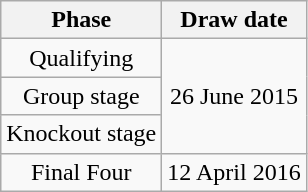<table class="wikitable" style="text-align:center">
<tr>
<th>Phase</th>
<th>Draw date</th>
</tr>
<tr>
<td>Qualifying</td>
<td rowspan=3>26 June 2015</td>
</tr>
<tr>
<td>Group stage</td>
</tr>
<tr>
<td>Knockout stage</td>
</tr>
<tr>
<td>Final Four</td>
<td>12 April 2016</td>
</tr>
</table>
